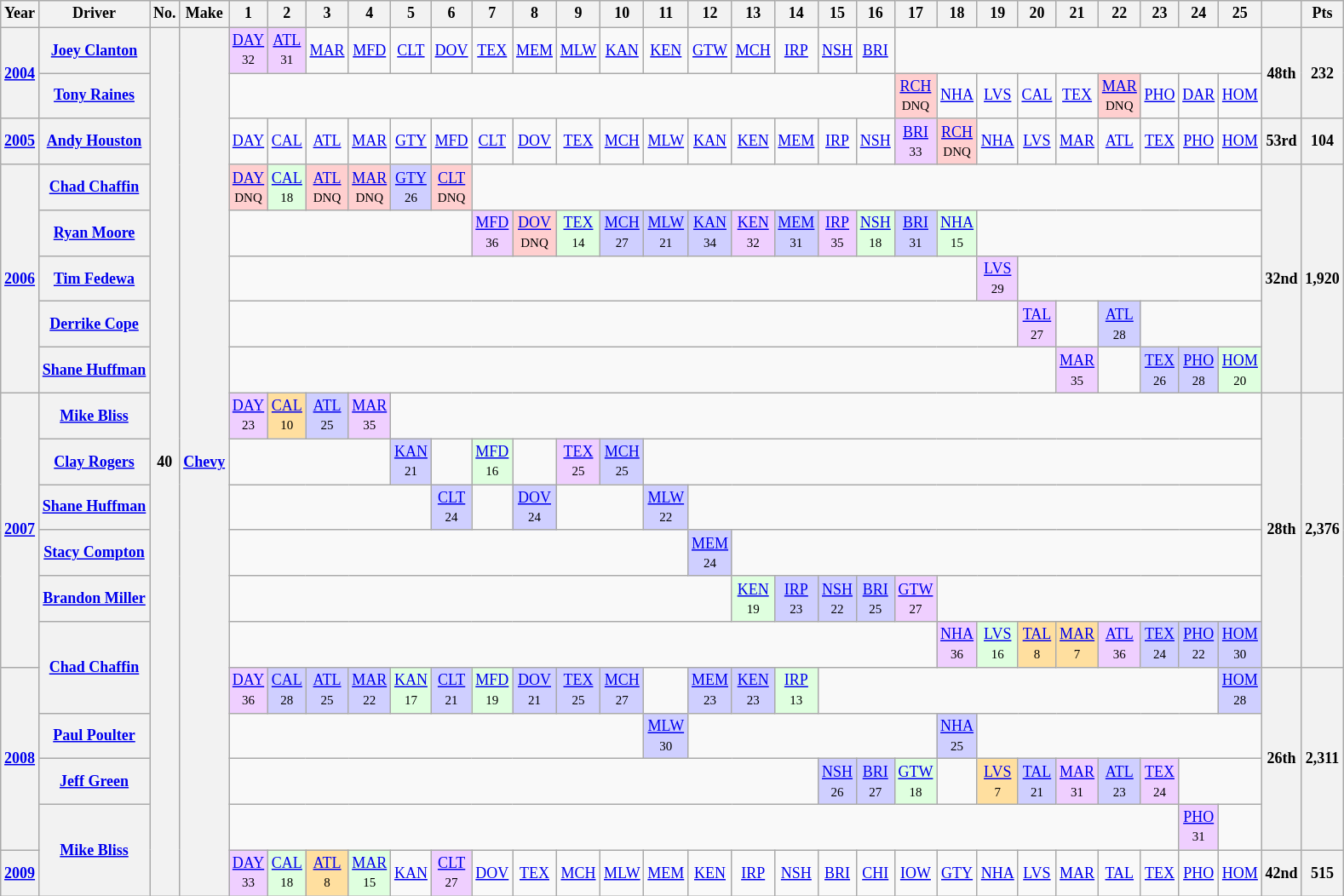<table class="wikitable" style="text-align:center; font-size:75%">
<tr>
<th>Year</th>
<th>Driver</th>
<th>No.</th>
<th>Make</th>
<th>1</th>
<th>2</th>
<th>3</th>
<th>4</th>
<th>5</th>
<th>6</th>
<th>7</th>
<th>8</th>
<th>9</th>
<th>10</th>
<th>11</th>
<th>12</th>
<th>13</th>
<th>14</th>
<th>15</th>
<th>16</th>
<th>17</th>
<th>18</th>
<th>19</th>
<th>20</th>
<th>21</th>
<th>22</th>
<th>23</th>
<th>24</th>
<th>25</th>
<th></th>
<th>Pts</th>
</tr>
<tr>
<th rowspan=2><a href='#'>2004</a></th>
<th><a href='#'>Joey Clanton</a></th>
<th rowspan=19>40</th>
<th rowspan=19><a href='#'>Chevy</a></th>
<td style="background:#EFCFFF;"><a href='#'>DAY</a><br><small>32</small></td>
<td style="background:#EFCFFF;"><a href='#'>ATL</a><br><small>31</small></td>
<td><a href='#'>MAR</a></td>
<td><a href='#'>MFD</a></td>
<td><a href='#'>CLT</a></td>
<td><a href='#'>DOV</a></td>
<td><a href='#'>TEX</a></td>
<td><a href='#'>MEM</a></td>
<td><a href='#'>MLW</a></td>
<td><a href='#'>KAN</a></td>
<td><a href='#'>KEN</a></td>
<td><a href='#'>GTW</a></td>
<td><a href='#'>MCH</a></td>
<td><a href='#'>IRP</a></td>
<td><a href='#'>NSH</a></td>
<td><a href='#'>BRI</a></td>
<td colspan=9></td>
<th rowspan=2>48th</th>
<th rowspan=2>232</th>
</tr>
<tr>
<th><a href='#'>Tony Raines</a></th>
<td colspan=16></td>
<td style="background:#FFCFCF;"><a href='#'>RCH</a><br><small>DNQ</small></td>
<td><a href='#'>NHA</a></td>
<td><a href='#'>LVS</a></td>
<td><a href='#'>CAL</a></td>
<td><a href='#'>TEX</a></td>
<td style="background:#FFCFCF;"><a href='#'>MAR</a><br><small>DNQ</small></td>
<td><a href='#'>PHO</a></td>
<td><a href='#'>DAR</a></td>
<td><a href='#'>HOM</a></td>
</tr>
<tr>
<th><a href='#'>2005</a></th>
<th><a href='#'>Andy Houston</a></th>
<td><a href='#'>DAY</a></td>
<td><a href='#'>CAL</a></td>
<td><a href='#'>ATL</a></td>
<td><a href='#'>MAR</a></td>
<td><a href='#'>GTY</a></td>
<td><a href='#'>MFD</a></td>
<td><a href='#'>CLT</a></td>
<td><a href='#'>DOV</a></td>
<td><a href='#'>TEX</a></td>
<td><a href='#'>MCH</a></td>
<td><a href='#'>MLW</a></td>
<td><a href='#'>KAN</a></td>
<td><a href='#'>KEN</a></td>
<td><a href='#'>MEM</a></td>
<td><a href='#'>IRP</a></td>
<td><a href='#'>NSH</a></td>
<td style="background:#EFCFFF;"><a href='#'>BRI</a><br><small>33</small></td>
<td style="background:#FFCFCF;"><a href='#'>RCH</a><br><small>DNQ</small></td>
<td><a href='#'>NHA</a></td>
<td><a href='#'>LVS</a></td>
<td><a href='#'>MAR</a></td>
<td><a href='#'>ATL</a></td>
<td><a href='#'>TEX</a></td>
<td><a href='#'>PHO</a></td>
<td><a href='#'>HOM</a></td>
<th>53rd</th>
<th>104</th>
</tr>
<tr>
<th rowspan=5><a href='#'>2006</a></th>
<th><a href='#'>Chad Chaffin</a></th>
<td style="background:#FFCFCF;"><a href='#'>DAY</a><br><small>DNQ</small></td>
<td style="background:#DFFFDF;"><a href='#'>CAL</a><br><small>18</small></td>
<td style="background:#FFCFCF;"><a href='#'>ATL</a><br><small>DNQ</small></td>
<td style="background:#FFCFCF;"><a href='#'>MAR</a><br><small>DNQ</small></td>
<td style="background:#CFCFFF;"><a href='#'>GTY</a><br><small>26</small></td>
<td style="background:#FFCFCF;"><a href='#'>CLT</a><br><small>DNQ</small></td>
<td colspan=19></td>
<th rowspan=5>32nd</th>
<th rowspan=5>1,920</th>
</tr>
<tr>
<th><a href='#'>Ryan Moore</a></th>
<td colspan=6></td>
<td style="background:#EFCFFF;"><a href='#'>MFD</a><br><small>36</small></td>
<td style="background:#FFCFCF;"><a href='#'>DOV</a><br><small>DNQ</small></td>
<td style="background:#DFFFDF;"><a href='#'>TEX</a><br><small>14</small></td>
<td style="background:#CFCFFF;"><a href='#'>MCH</a><br><small>27</small></td>
<td style="background:#CFCFFF;"><a href='#'>MLW</a><br><small>21</small></td>
<td style="background:#CFCFFF;"><a href='#'>KAN</a><br><small>34</small></td>
<td style="background:#EFCFFF;"><a href='#'>KEN</a><br><small>32</small></td>
<td style="background:#CFCFFF;"><a href='#'>MEM</a><br><small>31</small></td>
<td style="background:#EFCFFF;"><a href='#'>IRP</a><br><small>35</small></td>
<td style="background:#DFFFDF;"><a href='#'>NSH</a><br><small>18</small></td>
<td style="background:#CFCFFF;"><a href='#'>BRI</a><br><small>31</small></td>
<td style="background:#DFFFDF;"><a href='#'>NHA</a><br><small>15</small></td>
<td colspan=7></td>
</tr>
<tr>
<th><a href='#'>Tim Fedewa</a></th>
<td colspan=18></td>
<td style="background:#EFCFFF;"><a href='#'>LVS</a><br><small>29</small></td>
<td colspan=6></td>
</tr>
<tr>
<th><a href='#'>Derrike Cope</a></th>
<td colspan=19></td>
<td style="background:#EFCFFF;"><a href='#'>TAL</a><br><small>27</small></td>
<td></td>
<td style="background:#CFCFFF;"><a href='#'>ATL</a><br><small>28</small></td>
<td colspan=3></td>
</tr>
<tr>
<th><a href='#'>Shane Huffman</a></th>
<td colspan=20></td>
<td style="background:#EFCFFF;"><a href='#'>MAR</a><br><small>35</small></td>
<td></td>
<td style="background:#CFCFFF;"><a href='#'>TEX</a><br><small>26</small></td>
<td style="background:#CFCFFF;"><a href='#'>PHO</a><br><small>28</small></td>
<td style="background:#DFFFDF;"><a href='#'>HOM</a><br><small>20</small></td>
</tr>
<tr>
<th rowspan=6><a href='#'>2007</a></th>
<th><a href='#'>Mike Bliss</a></th>
<td style="background:#EFCFFF;"><a href='#'>DAY</a><br><small>23</small></td>
<td style="background:#FFDF9F;"><a href='#'>CAL</a><br><small>10</small></td>
<td style="background:#CFCFFF;"><a href='#'>ATL</a><br><small>25</small></td>
<td style="background:#EFCFFF;"><a href='#'>MAR</a><br><small>35</small></td>
<td colspan=21></td>
<th rowspan=6>28th</th>
<th rowspan=6>2,376</th>
</tr>
<tr>
<th><a href='#'>Clay Rogers</a></th>
<td colspan=4></td>
<td style="background:#CFCFFF;"><a href='#'>KAN</a><br><small>21</small></td>
<td></td>
<td style="background:#DFFFDF;"><a href='#'>MFD</a><br><small>16</small></td>
<td></td>
<td style="background:#EFCFFF;"><a href='#'>TEX</a><br><small>25</small></td>
<td style="background:#CFCFFF;"><a href='#'>MCH</a><br><small>25</small></td>
<td colspan=15></td>
</tr>
<tr>
<th><a href='#'>Shane Huffman</a></th>
<td colspan=5></td>
<td style="background:#CFCFFF;"><a href='#'>CLT</a><br><small>24</small></td>
<td></td>
<td style="background:#CFCFFF;"><a href='#'>DOV</a><br><small>24</small></td>
<td colspan=2></td>
<td style="background:#CFCFFF;"><a href='#'>MLW</a><br><small>22</small></td>
<td colspan=14></td>
</tr>
<tr>
<th><a href='#'>Stacy Compton</a></th>
<td colspan=11></td>
<td style="background:#CFCFFF;"><a href='#'>MEM</a><br><small>24</small></td>
<td colspan=13></td>
</tr>
<tr>
<th><a href='#'>Brandon Miller</a></th>
<td colspan=12></td>
<td style="background:#DFFFDF;"><a href='#'>KEN</a><br><small>19</small></td>
<td style="background:#CFCFFF;"><a href='#'>IRP</a><br><small>23</small></td>
<td style="background:#CFCFFF;"><a href='#'>NSH</a><br><small>22</small></td>
<td style="background:#CFCFFF;"><a href='#'>BRI</a><br><small>25</small></td>
<td style="background:#EFCFFF;"><a href='#'>GTW</a><br><small>27</small></td>
<td colspan=8></td>
</tr>
<tr>
<th rowspan=2><a href='#'>Chad Chaffin</a></th>
<td colspan=17></td>
<td style="background:#EFCFFF;"><a href='#'>NHA</a><br><small>36</small></td>
<td style="background:#DFFFDF;"><a href='#'>LVS</a><br><small>16</small></td>
<td style="background:#FFDF9F;"><a href='#'>TAL</a><br><small>8</small></td>
<td style="background:#FFDF9F;"><a href='#'>MAR</a><br><small>7</small></td>
<td style="background:#EFCFFF;"><a href='#'>ATL</a><br><small>36</small></td>
<td style="background:#CFCFFF;"><a href='#'>TEX</a><br><small>24</small></td>
<td style="background:#CFCFFF;"><a href='#'>PHO</a><br><small>22</small></td>
<td style="background:#CFCFFF;"><a href='#'>HOM</a><br><small>30</small></td>
</tr>
<tr>
<th rowspan=4><a href='#'>2008</a></th>
<td style="background:#EFCFFF;"><a href='#'>DAY</a><br><small>36</small></td>
<td style="background:#CFCFFF;"><a href='#'>CAL</a><br><small>28</small></td>
<td style="background:#CFCFFF;"><a href='#'>ATL</a><br><small>25</small></td>
<td style="background:#CFCFFF;"><a href='#'>MAR</a><br><small>22</small></td>
<td style="background:#DFFFDF;"><a href='#'>KAN</a><br><small>17</small></td>
<td style="background:#CFCFFF;"><a href='#'>CLT</a><br><small>21</small></td>
<td style="background:#DFFFDF;"><a href='#'>MFD</a><br><small>19</small></td>
<td style="background:#CFCFFF;"><a href='#'>DOV</a><br><small>21</small></td>
<td style="background:#CFCFFF;"><a href='#'>TEX</a><br><small>25</small></td>
<td style="background:#CFCFFF;"><a href='#'>MCH</a><br><small>27</small></td>
<td></td>
<td style="background:#CFCFFF;"><a href='#'>MEM</a><br><small>23</small></td>
<td style="background:#CFCFFF;"><a href='#'>KEN</a><br><small>23</small></td>
<td style="background:#DFFFDF;"><a href='#'>IRP</a><br><small>13</small></td>
<td colspan=10></td>
<td style="background:#CFCFFF;"><a href='#'>HOM</a><br><small>28</small></td>
<th rowspan=4>26th</th>
<th rowspan=4>2,311</th>
</tr>
<tr>
<th><a href='#'>Paul Poulter</a></th>
<td colspan=10></td>
<td style="background:#CFCFFF;"><a href='#'>MLW</a><br><small>30</small></td>
<td colspan=6></td>
<td style="background:#CFCFFF;"><a href='#'>NHA</a><br><small>25</small></td>
<td colspan=7></td>
</tr>
<tr>
<th><a href='#'>Jeff Green</a></th>
<td colspan=14></td>
<td style="background:#CFCFFF;"><a href='#'>NSH</a><br><small>26</small></td>
<td style="background:#CFCFFF;"><a href='#'>BRI</a><br><small>27</small></td>
<td style="background:#DFFFDF;"><a href='#'>GTW</a><br><small>18</small></td>
<td></td>
<td style="background:#FFDF9F;"><a href='#'>LVS</a><br><small>7</small></td>
<td style="background:#CFCFFF;"><a href='#'>TAL</a><br><small>21</small></td>
<td style="background:#EFCFFF;"><a href='#'>MAR</a><br><small>31</small></td>
<td style="background:#CFCFFF;"><a href='#'>ATL</a><br><small>23</small></td>
<td style="background:#EFCFFF;"><a href='#'>TEX</a><br><small>24</small></td>
<td colspan=2></td>
</tr>
<tr>
<th rowspan=2><a href='#'>Mike Bliss</a></th>
<td colspan=23></td>
<td style="background:#EFCFFF;"><a href='#'>PHO</a><br><small>31</small></td>
<td></td>
</tr>
<tr>
<th><a href='#'>2009</a></th>
<td style="background:#EFCFFF;"><a href='#'>DAY</a><br><small>33</small></td>
<td style="background:#DFFFDF;"><a href='#'>CAL</a><br><small>18</small></td>
<td style="background:#FFDF9F;"><a href='#'>ATL</a><br><small>8</small></td>
<td style="background:#DFFFDF;"><a href='#'>MAR</a><br><small>15</small></td>
<td><a href='#'>KAN</a></td>
<td style="background:#EFCFFF;"><a href='#'>CLT</a><br><small>27</small></td>
<td><a href='#'>DOV</a></td>
<td><a href='#'>TEX</a></td>
<td><a href='#'>MCH</a></td>
<td><a href='#'>MLW</a></td>
<td><a href='#'>MEM</a></td>
<td><a href='#'>KEN</a></td>
<td><a href='#'>IRP</a></td>
<td><a href='#'>NSH</a></td>
<td><a href='#'>BRI</a></td>
<td><a href='#'>CHI</a></td>
<td><a href='#'>IOW</a></td>
<td><a href='#'>GTY</a></td>
<td><a href='#'>NHA</a></td>
<td><a href='#'>LVS</a></td>
<td><a href='#'>MAR</a></td>
<td><a href='#'>TAL</a></td>
<td><a href='#'>TEX</a></td>
<td><a href='#'>PHO</a></td>
<td><a href='#'>HOM</a></td>
<th>42nd</th>
<th>515</th>
</tr>
</table>
